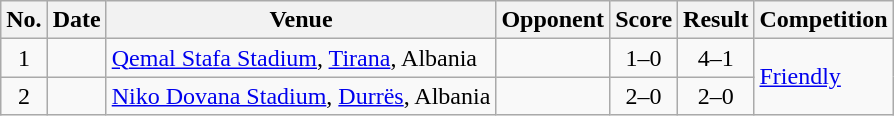<table class="wikitable sortable">
<tr>
<th scope="col">No.</th>
<th scope="col">Date</th>
<th scope="col">Venue</th>
<th scope="col">Opponent</th>
<th scope="col">Score</th>
<th scope="col">Result</th>
<th scope="col">Competition</th>
</tr>
<tr>
<td align="center">1</td>
<td></td>
<td><a href='#'>Qemal Stafa Stadium</a>, <a href='#'>Tirana</a>, Albania</td>
<td></td>
<td align="center">1–0</td>
<td align="center">4–1</td>
<td rowspan="2"><a href='#'>Friendly</a></td>
</tr>
<tr>
<td align="center">2</td>
<td></td>
<td><a href='#'>Niko Dovana Stadium</a>, <a href='#'>Durrës</a>, Albania</td>
<td></td>
<td align="center">2–0</td>
<td align="center">2–0</td>
</tr>
</table>
